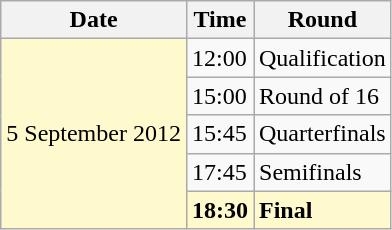<table class="wikitable">
<tr>
<th>Date</th>
<th>Time</th>
<th>Round</th>
</tr>
<tr>
<td style=background:lemonchiffon rowspan=5>5 September 2012</td>
<td>12:00</td>
<td>Qualification</td>
</tr>
<tr>
<td>15:00</td>
<td>Round of 16</td>
</tr>
<tr>
<td>15:45</td>
<td>Quarterfinals</td>
</tr>
<tr>
<td>17:45</td>
<td>Semifinals</td>
</tr>
<tr>
<td style=background:lemonchiffon><strong>18:30</strong></td>
<td style=background:lemonchiffon><strong>Final</strong></td>
</tr>
</table>
